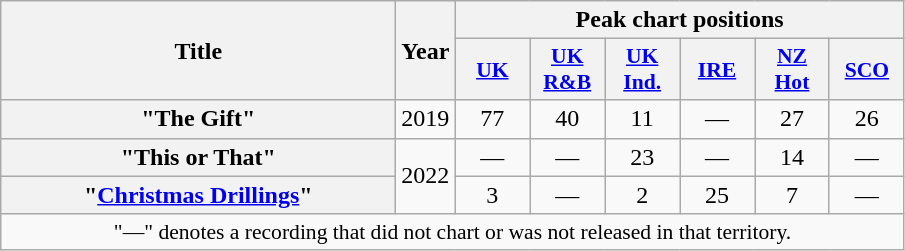<table class="wikitable plainrowheaders" style="text-align:center;">
<tr>
<th scope="col" rowspan="2" style="width:16em;">Title</th>
<th scope="col" rowspan="2">Year</th>
<th scope="col" colspan="6">Peak chart positions</th>
</tr>
<tr>
<th scope="col" style="width:3em; font-size:90%;"><a href='#'>UK</a><br></th>
<th scope="col" style="width:3em; font-size:90%;"><a href='#'>UK<br>R&B</a><br></th>
<th scope="col" style="width:3em; font-size:90%;"><a href='#'>UK<br>Ind.</a><br></th>
<th scope="col" style="width:3em; font-size:90%;"><a href='#'>IRE</a><br></th>
<th scope="col" style="width:3em; font-size:90%;"><a href='#'>NZ<br>Hot</a><br></th>
<th scope="col" style="width:3em; font-size:90%;"><a href='#'>SCO</a><br></th>
</tr>
<tr>
<th scope="row">"The Gift"<br></th>
<td>2019</td>
<td>77</td>
<td>40</td>
<td>11</td>
<td>—</td>
<td>27</td>
<td>26</td>
</tr>
<tr>
<th scope="row">"This or That"</th>
<td rowspan="2">2022</td>
<td>—</td>
<td>—</td>
<td>23</td>
<td>—</td>
<td>14</td>
<td>—</td>
</tr>
<tr>
<th scope="row">"<a href='#'>Christmas Drillings</a>"<br></th>
<td>3</td>
<td>—</td>
<td>2</td>
<td>25</td>
<td>7</td>
<td>—</td>
</tr>
<tr>
<td colspan="14" style="font-size:90%">"—" denotes a recording that did not chart or was not released in that territory.</td>
</tr>
</table>
